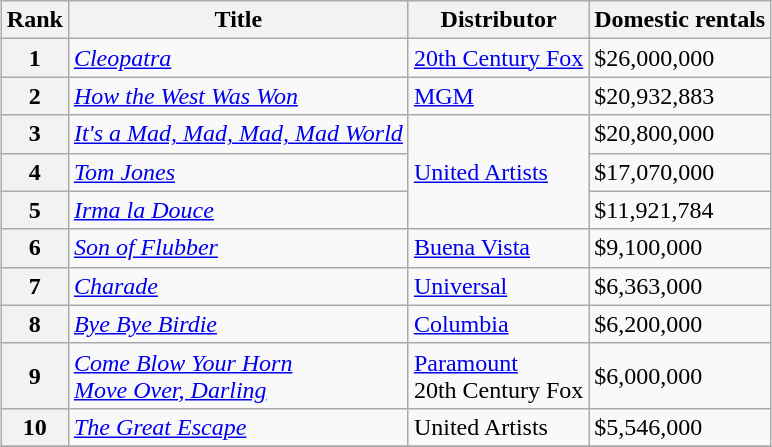<table class="wikitable sortable" style="margin:auto; margin:auto;">
<tr>
<th>Rank</th>
<th>Title</th>
<th>Distributor</th>
<th>Domestic rentals</th>
</tr>
<tr>
<th style="text-align:center;">1</th>
<td><em><a href='#'>Cleopatra</a></em></td>
<td><a href='#'>20th Century Fox</a></td>
<td>$26,000,000</td>
</tr>
<tr>
<th style="text-align:center;">2</th>
<td><em><a href='#'>How the West Was Won</a></em></td>
<td><a href='#'>MGM</a></td>
<td>$20,932,883</td>
</tr>
<tr>
<th style="text-align:center;">3</th>
<td><em><a href='#'>It's a Mad, Mad, Mad, Mad World</a></em></td>
<td rowspan="3"><a href='#'>United Artists</a></td>
<td>$20,800,000</td>
</tr>
<tr>
<th style="text-align:center;">4</th>
<td><em><a href='#'>Tom Jones</a></em></td>
<td>$17,070,000</td>
</tr>
<tr>
<th style="text-align:center;">5</th>
<td><em><a href='#'>Irma la Douce</a></em></td>
<td>$11,921,784</td>
</tr>
<tr>
<th style="text-align:center;">6</th>
<td><em><a href='#'>Son of Flubber</a></em></td>
<td><a href='#'>Buena Vista</a></td>
<td>$9,100,000</td>
</tr>
<tr>
<th style="text-align:center;">7</th>
<td><em><a href='#'>Charade</a></em></td>
<td><a href='#'>Universal</a></td>
<td>$6,363,000</td>
</tr>
<tr>
<th style="text-align:center;">8</th>
<td><em><a href='#'>Bye Bye Birdie</a></em></td>
<td><a href='#'>Columbia</a></td>
<td>$6,200,000</td>
</tr>
<tr>
<th style="text-align:center;">9</th>
<td><em><a href='#'>Come Blow Your Horn</a></em><br><em><a href='#'>Move Over, Darling</a></em></td>
<td><a href='#'>Paramount</a><br>20th Century Fox</td>
<td>$6,000,000</td>
</tr>
<tr>
<th style="text-align:center;">10</th>
<td><em><a href='#'>The Great Escape</a></em></td>
<td>United Artists</td>
<td>$5,546,000</td>
</tr>
<tr>
</tr>
</table>
